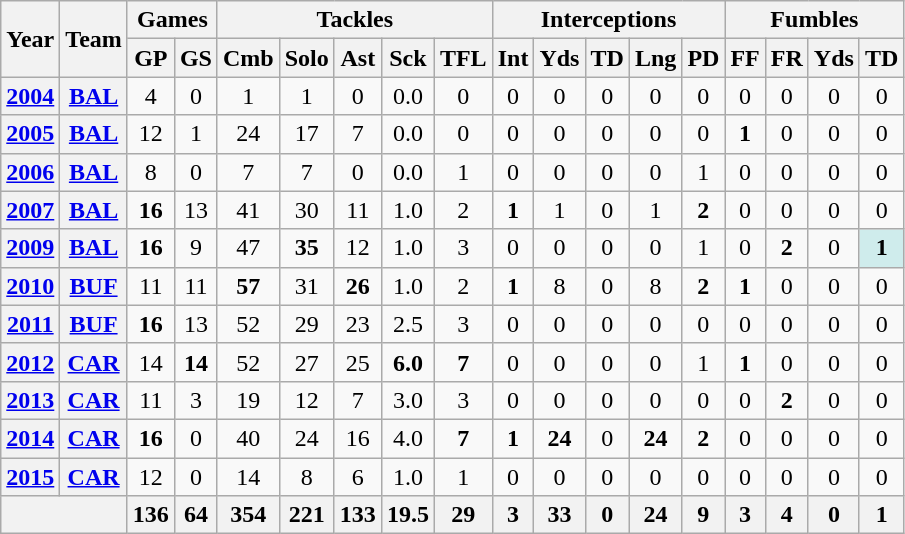<table class="wikitable" style="text-align:center">
<tr>
<th rowspan="2">Year</th>
<th rowspan="2">Team</th>
<th colspan="2">Games</th>
<th colspan="5">Tackles</th>
<th colspan="5">Interceptions</th>
<th colspan="4">Fumbles</th>
</tr>
<tr>
<th>GP</th>
<th>GS</th>
<th>Cmb</th>
<th>Solo</th>
<th>Ast</th>
<th>Sck</th>
<th>TFL</th>
<th>Int</th>
<th>Yds</th>
<th>TD</th>
<th>Lng</th>
<th>PD</th>
<th>FF</th>
<th>FR</th>
<th>Yds</th>
<th>TD</th>
</tr>
<tr>
<th><a href='#'>2004</a></th>
<th><a href='#'>BAL</a></th>
<td>4</td>
<td>0</td>
<td>1</td>
<td>1</td>
<td>0</td>
<td>0.0</td>
<td>0</td>
<td>0</td>
<td>0</td>
<td>0</td>
<td>0</td>
<td>0</td>
<td>0</td>
<td>0</td>
<td>0</td>
<td>0</td>
</tr>
<tr>
<th><a href='#'>2005</a></th>
<th><a href='#'>BAL</a></th>
<td>12</td>
<td>1</td>
<td>24</td>
<td>17</td>
<td>7</td>
<td>0.0</td>
<td>0</td>
<td>0</td>
<td>0</td>
<td>0</td>
<td>0</td>
<td>0</td>
<td><strong>1</strong></td>
<td>0</td>
<td>0</td>
<td>0</td>
</tr>
<tr>
<th><a href='#'>2006</a></th>
<th><a href='#'>BAL</a></th>
<td>8</td>
<td>0</td>
<td>7</td>
<td>7</td>
<td>0</td>
<td>0.0</td>
<td>1</td>
<td>0</td>
<td>0</td>
<td>0</td>
<td>0</td>
<td>1</td>
<td>0</td>
<td>0</td>
<td>0</td>
<td>0</td>
</tr>
<tr>
<th><a href='#'>2007</a></th>
<th><a href='#'>BAL</a></th>
<td><strong>16</strong></td>
<td>13</td>
<td>41</td>
<td>30</td>
<td>11</td>
<td>1.0</td>
<td>2</td>
<td><strong>1</strong></td>
<td>1</td>
<td>0</td>
<td>1</td>
<td><strong>2</strong></td>
<td>0</td>
<td>0</td>
<td>0</td>
<td>0</td>
</tr>
<tr>
<th><a href='#'>2009</a></th>
<th><a href='#'>BAL</a></th>
<td><strong>16</strong></td>
<td>9</td>
<td>47</td>
<td><strong>35</strong></td>
<td>12</td>
<td>1.0</td>
<td>3</td>
<td>0</td>
<td>0</td>
<td>0</td>
<td>0</td>
<td>1</td>
<td>0</td>
<td><strong>2</strong></td>
<td>0</td>
<td style="background:#cfecec;"><strong>1</strong></td>
</tr>
<tr>
<th><a href='#'>2010</a></th>
<th><a href='#'>BUF</a></th>
<td>11</td>
<td>11</td>
<td><strong>57</strong></td>
<td>31</td>
<td><strong>26</strong></td>
<td>1.0</td>
<td>2</td>
<td><strong>1</strong></td>
<td>8</td>
<td>0</td>
<td>8</td>
<td><strong>2</strong></td>
<td><strong>1</strong></td>
<td>0</td>
<td>0</td>
<td>0</td>
</tr>
<tr>
<th><a href='#'>2011</a></th>
<th><a href='#'>BUF</a></th>
<td><strong>16</strong></td>
<td>13</td>
<td>52</td>
<td>29</td>
<td>23</td>
<td>2.5</td>
<td>3</td>
<td>0</td>
<td>0</td>
<td>0</td>
<td>0</td>
<td>0</td>
<td>0</td>
<td>0</td>
<td>0</td>
<td>0</td>
</tr>
<tr>
<th><a href='#'>2012</a></th>
<th><a href='#'>CAR</a></th>
<td>14</td>
<td><strong>14</strong></td>
<td>52</td>
<td>27</td>
<td>25</td>
<td><strong>6.0</strong></td>
<td><strong>7</strong></td>
<td>0</td>
<td>0</td>
<td>0</td>
<td>0</td>
<td>1</td>
<td><strong>1</strong></td>
<td>0</td>
<td>0</td>
<td>0</td>
</tr>
<tr>
<th><a href='#'>2013</a></th>
<th><a href='#'>CAR</a></th>
<td>11</td>
<td>3</td>
<td>19</td>
<td>12</td>
<td>7</td>
<td>3.0</td>
<td>3</td>
<td>0</td>
<td>0</td>
<td>0</td>
<td>0</td>
<td>0</td>
<td>0</td>
<td><strong>2</strong></td>
<td>0</td>
<td>0</td>
</tr>
<tr>
<th><a href='#'>2014</a></th>
<th><a href='#'>CAR</a></th>
<td><strong>16</strong></td>
<td>0</td>
<td>40</td>
<td>24</td>
<td>16</td>
<td>4.0</td>
<td><strong>7</strong></td>
<td><strong>1</strong></td>
<td><strong>24</strong></td>
<td>0</td>
<td><strong>24</strong></td>
<td><strong>2</strong></td>
<td>0</td>
<td>0</td>
<td>0</td>
<td>0</td>
</tr>
<tr>
<th><a href='#'>2015</a></th>
<th><a href='#'>CAR</a></th>
<td>12</td>
<td>0</td>
<td>14</td>
<td>8</td>
<td>6</td>
<td>1.0</td>
<td>1</td>
<td>0</td>
<td>0</td>
<td>0</td>
<td>0</td>
<td>0</td>
<td>0</td>
<td>0</td>
<td>0</td>
<td>0</td>
</tr>
<tr>
<th colspan="2"></th>
<th>136</th>
<th>64</th>
<th>354</th>
<th>221</th>
<th>133</th>
<th>19.5</th>
<th>29</th>
<th>3</th>
<th>33</th>
<th>0</th>
<th>24</th>
<th>9</th>
<th>3</th>
<th>4</th>
<th>0</th>
<th>1</th>
</tr>
</table>
